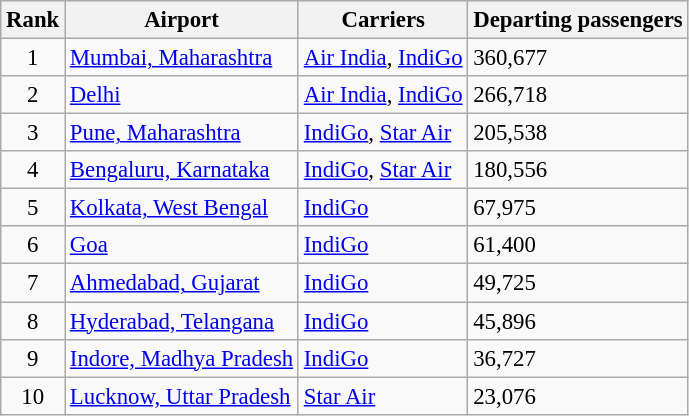<table class="wikitable sortable" style="font-size: 95%">
<tr>
<th>Rank</th>
<th>Airport</th>
<th>Carriers</th>
<th>Departing passengers</th>
</tr>
<tr>
<td style="text-align:center;">1</td>
<td><a href='#'>Mumbai, Maharashtra</a></td>
<td><a href='#'>Air India</a>, <a href='#'>IndiGo</a></td>
<td>360,677</td>
</tr>
<tr>
<td style="text-align:center;">2</td>
<td><a href='#'>Delhi</a></td>
<td><a href='#'>Air India</a>, <a href='#'>IndiGo</a></td>
<td>266,718</td>
</tr>
<tr>
<td style="text-align:center;">3</td>
<td><a href='#'>Pune, Maharashtra</a></td>
<td><a href='#'>IndiGo</a>, <a href='#'>Star Air</a></td>
<td>205,538</td>
</tr>
<tr>
<td style="text-align:center;">4</td>
<td><a href='#'>Bengaluru, Karnataka</a></td>
<td><a href='#'>IndiGo</a>, <a href='#'>Star Air</a></td>
<td>180,556</td>
</tr>
<tr>
<td style="text-align:center;">5</td>
<td><a href='#'>Kolkata, West Bengal</a></td>
<td><a href='#'>IndiGo</a></td>
<td>67,975</td>
</tr>
<tr>
<td style="text-align:center;">6</td>
<td><a href='#'>Goa</a></td>
<td><a href='#'>IndiGo</a></td>
<td>61,400</td>
</tr>
<tr>
<td style="text-align:center;">7</td>
<td><a href='#'>Ahmedabad, Gujarat</a></td>
<td><a href='#'>IndiGo</a></td>
<td>49,725</td>
</tr>
<tr>
<td style="text-align:center;">8</td>
<td><a href='#'>Hyderabad, Telangana</a></td>
<td><a href='#'>IndiGo</a></td>
<td>45,896</td>
</tr>
<tr>
<td style="text-align:center;">9</td>
<td><a href='#'>Indore, Madhya Pradesh</a></td>
<td><a href='#'>IndiGo</a></td>
<td>36,727</td>
</tr>
<tr>
<td style="text-align:center;">10</td>
<td><a href='#'>Lucknow, Uttar Pradesh</a></td>
<td><a href='#'>Star Air</a></td>
<td>23,076</td>
</tr>
</table>
